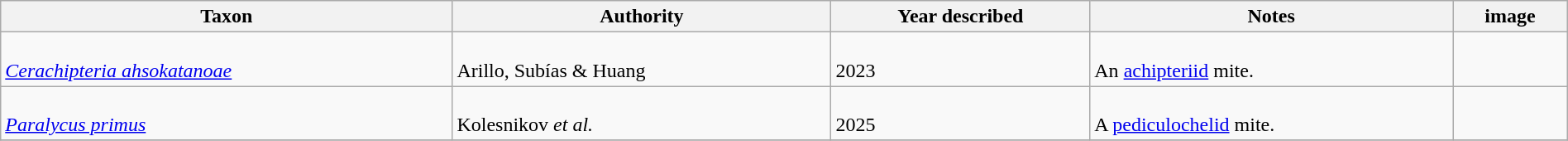<table class="wikitable sortable" align="center" width="100%">
<tr>
<th>Taxon</th>
<th>Authority</th>
<th>Year described</th>
<th>Notes</th>
<th>image</th>
</tr>
<tr>
<td><br><em><a href='#'>Cerachipteria ahsokatanoae</a></em></td>
<td><br>Arillo, Subías & Huang</td>
<td><br>2023</td>
<td><br>An <a href='#'>achipteriid</a> mite.</td>
<td></td>
</tr>
<tr>
<td><br><em><a href='#'>Paralycus primus</a></em></td>
<td><br>Kolesnikov <em>et al.</em></td>
<td><br>2025</td>
<td><br>A <a href='#'>pediculochelid</a> mite.</td>
<td></td>
</tr>
<tr>
</tr>
</table>
